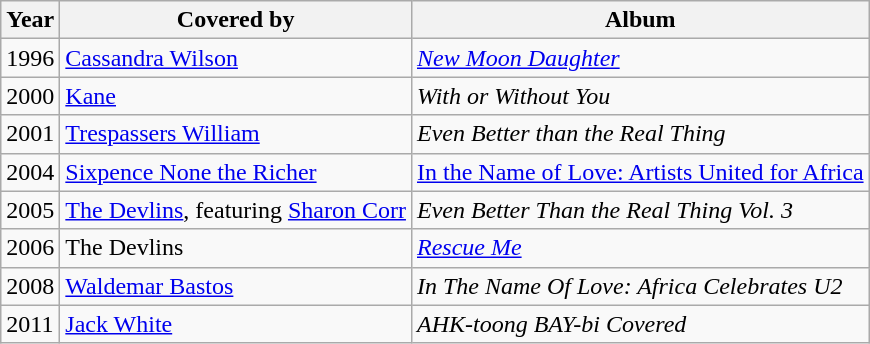<table class="wikitable">
<tr>
<th>Year</th>
<th>Covered by</th>
<th>Album</th>
</tr>
<tr>
<td>1996</td>
<td><a href='#'>Cassandra Wilson</a></td>
<td><em><a href='#'>New Moon Daughter</a></em></td>
</tr>
<tr>
<td>2000</td>
<td><a href='#'>Kane</a></td>
<td><em>With or Without You</em></td>
</tr>
<tr>
<td>2001</td>
<td><a href='#'>Trespassers William</a></td>
<td><em>Even Better than the Real Thing</em></td>
</tr>
<tr>
<td>2004</td>
<td><a href='#'>Sixpence None the Richer</a></td>
<td><a href='#'>In the Name of Love: Artists United for Africa</a></td>
</tr>
<tr>
<td>2005</td>
<td><a href='#'>The Devlins</a>, featuring <a href='#'>Sharon Corr</a></td>
<td><em>Even Better Than the Real Thing Vol. 3</em></td>
</tr>
<tr>
<td>2006</td>
<td>The Devlins</td>
<td><em><a href='#'>Rescue Me</a></em></td>
</tr>
<tr>
<td>2008</td>
<td><a href='#'>Waldemar Bastos</a></td>
<td><em>In The Name Of Love: Africa Celebrates U2</em></td>
</tr>
<tr>
<td>2011</td>
<td><a href='#'>Jack White</a></td>
<td><em>AHK-toong BAY-bi Covered</em></td>
</tr>
</table>
